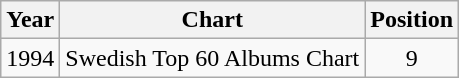<table class="wikitable">
<tr>
<th>Year</th>
<th>Chart</th>
<th>Position</th>
</tr>
<tr>
<td>1994</td>
<td>Swedish Top 60 Albums Chart</td>
<td style="text-align:center;">9</td>
</tr>
</table>
